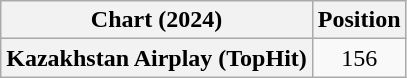<table class="wikitable plainrowheaders" style="text-align:center">
<tr>
<th>Chart (2024)</th>
<th>Position</th>
</tr>
<tr>
<th scope="row">Kazakhstan Airplay (TopHit)</th>
<td>156</td>
</tr>
</table>
